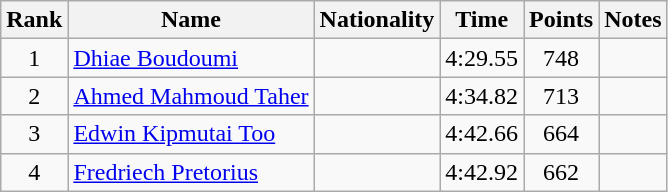<table class="wikitable sortable" style="text-align:center">
<tr>
<th>Rank</th>
<th>Name</th>
<th>Nationality</th>
<th>Time</th>
<th>Points</th>
<th>Notes</th>
</tr>
<tr>
<td>1</td>
<td align="left"><a href='#'>Dhiae Boudoumi</a></td>
<td align=left></td>
<td>4:29.55</td>
<td>748</td>
<td></td>
</tr>
<tr>
<td>2</td>
<td align="left"><a href='#'>Ahmed Mahmoud Taher</a></td>
<td align=left></td>
<td>4:34.82</td>
<td>713</td>
<td></td>
</tr>
<tr>
<td>3</td>
<td align="left"><a href='#'>Edwin Kipmutai Too</a></td>
<td align=left></td>
<td>4:42.66</td>
<td>664</td>
<td></td>
</tr>
<tr>
<td>4</td>
<td align="left"><a href='#'>Fredriech Pretorius</a></td>
<td align=left></td>
<td>4:42.92</td>
<td>662</td>
<td></td>
</tr>
</table>
